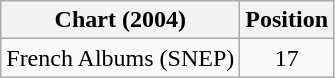<table class="wikitable">
<tr>
<th>Chart (2004)</th>
<th>Position</th>
</tr>
<tr>
<td>French Albums (SNEP)</td>
<td style="text-align:center;">17</td>
</tr>
</table>
